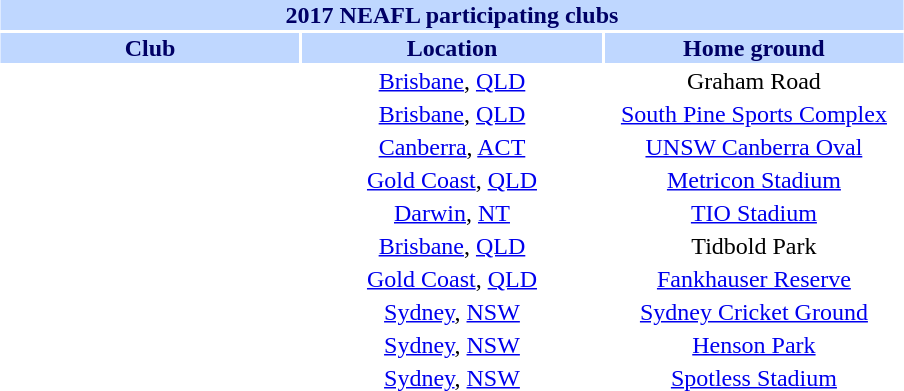<table style="clear:both; margin:1em auto; text-align:center;">
<tr>
<th colspan=11 style="background:#bfd7ff; color:#000066;">2017 NEAFL participating clubs</th>
</tr>
<tr style="background:#bfd7ff; color:#000066;">
<th width=30%>Club</th>
<th width=30%>Location</th>
<th width=30%>Home ground</th>
</tr>
<tr>
<td></td>
<td><a href='#'>Brisbane</a>, <a href='#'>QLD</a></td>
<td>Graham Road</td>
</tr>
<tr>
<td></td>
<td><a href='#'>Brisbane</a>, <a href='#'>QLD</a></td>
<td><a href='#'>South Pine Sports Complex</a></td>
</tr>
<tr>
<td></td>
<td><a href='#'>Canberra</a>, <a href='#'>ACT</a></td>
<td><a href='#'>UNSW Canberra Oval</a></td>
</tr>
<tr>
<td></td>
<td><a href='#'>Gold Coast</a>, <a href='#'>QLD</a></td>
<td><a href='#'>Metricon Stadium</a></td>
</tr>
<tr>
<td></td>
<td><a href='#'>Darwin</a>, <a href='#'>NT</a></td>
<td><a href='#'>TIO Stadium</a></td>
</tr>
<tr>
<td></td>
<td><a href='#'>Brisbane</a>, <a href='#'>QLD</a></td>
<td>Tidbold Park</td>
</tr>
<tr>
<td></td>
<td><a href='#'>Gold Coast</a>, <a href='#'>QLD</a></td>
<td><a href='#'>Fankhauser Reserve</a></td>
</tr>
<tr>
<td></td>
<td><a href='#'>Sydney</a>, <a href='#'>NSW</a></td>
<td><a href='#'>Sydney Cricket Ground</a></td>
</tr>
<tr>
<td></td>
<td><a href='#'>Sydney</a>, <a href='#'>NSW</a></td>
<td><a href='#'>Henson Park</a></td>
</tr>
<tr>
<td></td>
<td><a href='#'>Sydney</a>, <a href='#'>NSW</a></td>
<td><a href='#'>Spotless Stadium</a></td>
</tr>
</table>
